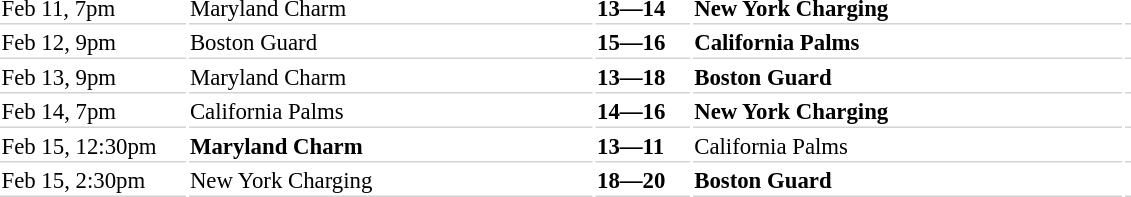<table class="col2right col3center col4left" style="width:60%; font-size:95%">
<tr>
<td style="border-bottom: 1px solid lightgrey; width:8em">Feb 11, 7pm</td>
<td style="border-bottom: 1px solid lightgrey">Maryland Charm</td>
<td style="border-bottom: 1px solid lightgrey; width:4em"><strong>13—14</strong></td>
<td style="border-bottom: 1px solid lightgrey"><strong>New York Charging</strong></td>
<td style="border-bottom: 1px solid lightgrey"></td>
</tr>
<tr>
<td style="border-bottom: 1px solid lightgrey">Feb 12, 9pm</td>
<td style="border-bottom: 1px solid lightgrey">Boston Guard</td>
<td style="border-bottom: 1px solid lightgrey"><strong>15—16</strong></td>
<td style="border-bottom: 1px solid lightgrey"><strong>California Palms</strong></td>
<td style="border-bottom: 1px solid lightgrey"></td>
</tr>
<tr>
<td style="border-bottom: 1px solid lightgrey">Feb 13, 9pm</td>
<td style="border-bottom: 1px solid lightgrey">Maryland Charm</td>
<td style="border-bottom: 1px solid lightgrey"><strong>13—18</strong></td>
<td style="border-bottom: 1px solid lightgrey"><strong>Boston Guard</strong></td>
<td style="border-bottom: 1px solid lightgrey"></td>
</tr>
<tr>
<td style="border-bottom: 1px solid lightgrey">Feb 14, 7pm</td>
<td style="border-bottom: 1px solid lightgrey">California Palms</td>
<td style="border-bottom: 1px solid lightgrey"><strong>14—16</strong></td>
<td style="border-bottom: 1px solid lightgrey"><strong>New York Charging</strong></td>
<td style="border-bottom: 1px solid lightgrey"></td>
</tr>
<tr>
<td style="border-bottom: 1px solid lightgrey">Feb 15, 12:30pm</td>
<td style="border-bottom: 1px solid lightgrey"><strong>Maryland Charm</strong></td>
<td style="border-bottom: 1px solid lightgrey"><strong>13—11</strong></td>
<td style="border-bottom: 1px solid lightgrey">California Palms</td>
<td style="border-bottom: 1px solid lightgrey"></td>
</tr>
<tr>
<td style="border-bottom: 1px solid lightgrey">Feb 15, 2:30pm</td>
<td style="border-bottom: 1px solid lightgrey">New York Charging</td>
<td style="border-bottom: 1px solid lightgrey"><strong>18—20</strong></td>
<td style="border-bottom: 1px solid lightgrey"><strong>Boston Guard</strong></td>
<td style="border-bottom: 1px solid lightgrey"></td>
</tr>
</table>
